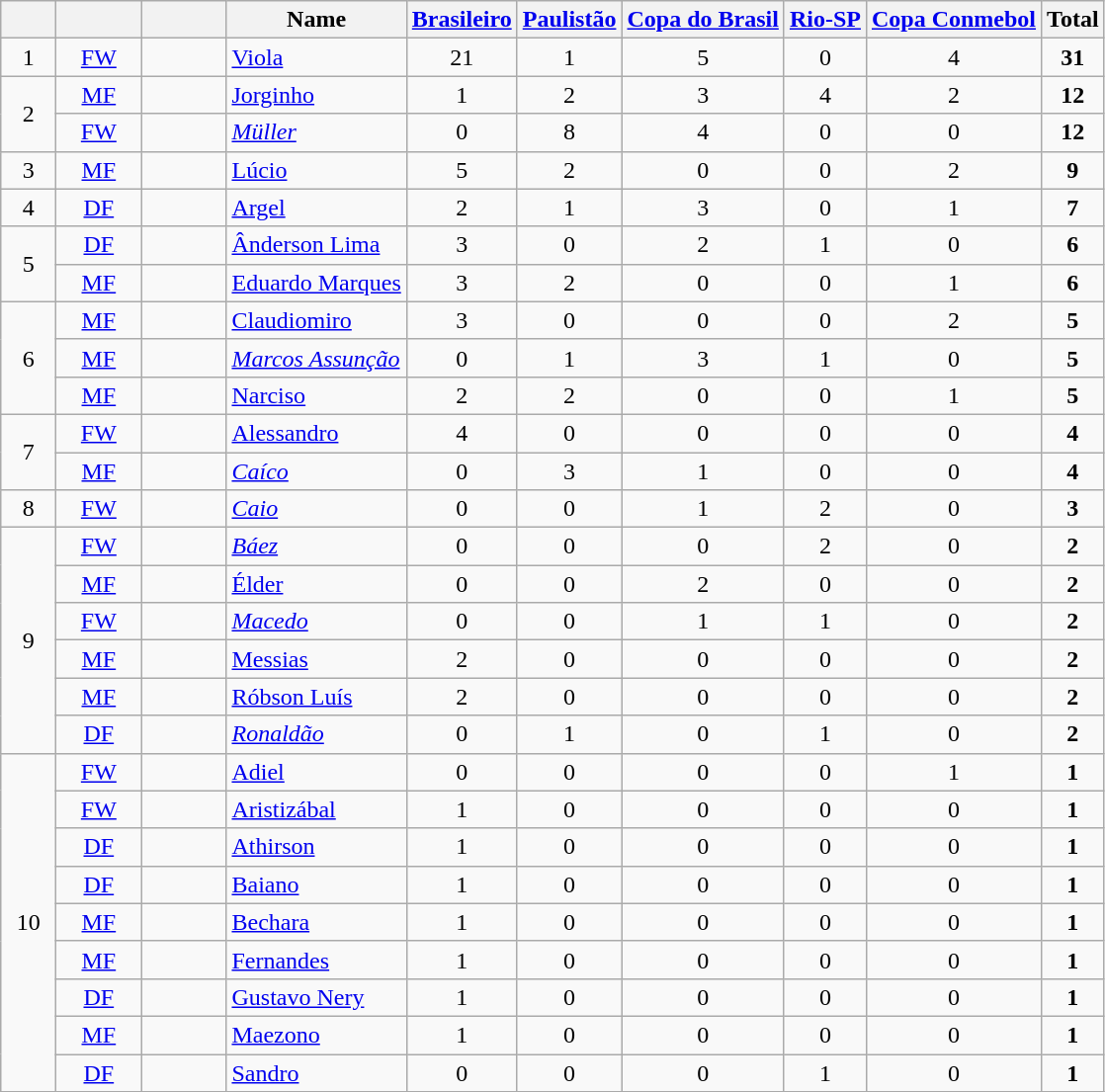<table class="wikitable sortable" style="text-align:center;">
<tr>
<th width="30"></th>
<th width="50"></th>
<th width="50"></th>
<th>Name</th>
<th><a href='#'>Brasileiro</a></th>
<th><a href='#'>Paulistão</a></th>
<th><a href='#'>Copa do Brasil</a></th>
<th><a href='#'>Rio-SP</a></th>
<th><a href='#'>Copa Conmebol</a></th>
<th>Total</th>
</tr>
<tr>
<td rowspan=1>1</td>
<td><a href='#'>FW</a></td>
<td></td>
<td align=left><a href='#'>Viola</a></td>
<td>21</td>
<td>1</td>
<td>5</td>
<td>0</td>
<td>4</td>
<td><strong>31</strong></td>
</tr>
<tr>
<td rowspan=2>2</td>
<td><a href='#'>MF</a></td>
<td></td>
<td align=left><a href='#'>Jorginho</a></td>
<td>1</td>
<td>2</td>
<td>3</td>
<td>4</td>
<td>2</td>
<td><strong>12</strong></td>
</tr>
<tr>
<td><a href='#'>FW</a></td>
<td></td>
<td align=left><em><a href='#'>Müller</a></em></td>
<td>0</td>
<td>8</td>
<td>4</td>
<td>0</td>
<td>0</td>
<td><strong>12</strong></td>
</tr>
<tr>
<td rowspan=1>3</td>
<td><a href='#'>MF</a></td>
<td></td>
<td align=left><a href='#'>Lúcio</a></td>
<td>5</td>
<td>2</td>
<td>0</td>
<td>0</td>
<td>2</td>
<td><strong>9</strong></td>
</tr>
<tr>
<td rowspan=1>4</td>
<td><a href='#'>DF</a></td>
<td></td>
<td align=left><a href='#'>Argel</a></td>
<td>2</td>
<td>1</td>
<td>3</td>
<td>0</td>
<td>1</td>
<td><strong>7</strong></td>
</tr>
<tr>
<td rowspan=2>5</td>
<td><a href='#'>DF</a></td>
<td></td>
<td align=left><a href='#'>Ânderson Lima</a></td>
<td>3</td>
<td>0</td>
<td>2</td>
<td>1</td>
<td>0</td>
<td><strong>6</strong></td>
</tr>
<tr>
<td><a href='#'>MF</a></td>
<td></td>
<td align=left><a href='#'>Eduardo Marques</a></td>
<td>3</td>
<td>2</td>
<td>0</td>
<td>0</td>
<td>1</td>
<td><strong>6</strong></td>
</tr>
<tr>
<td rowspan=3>6</td>
<td><a href='#'>MF</a></td>
<td></td>
<td align=left><a href='#'>Claudiomiro</a></td>
<td>3</td>
<td>0</td>
<td>0</td>
<td>0</td>
<td>2</td>
<td><strong>5</strong></td>
</tr>
<tr>
<td><a href='#'>MF</a></td>
<td></td>
<td align=left><em><a href='#'>Marcos Assunção</a></em></td>
<td>0</td>
<td>1</td>
<td>3</td>
<td>1</td>
<td>0</td>
<td><strong>5</strong></td>
</tr>
<tr>
<td><a href='#'>MF</a></td>
<td></td>
<td align=left><a href='#'>Narciso</a></td>
<td>2</td>
<td>2</td>
<td>0</td>
<td>0</td>
<td>1</td>
<td><strong>5</strong></td>
</tr>
<tr>
<td rowspan=2>7</td>
<td><a href='#'>FW</a></td>
<td></td>
<td align=left><a href='#'>Alessandro</a></td>
<td>4</td>
<td>0</td>
<td>0</td>
<td>0</td>
<td>0</td>
<td><strong>4</strong></td>
</tr>
<tr>
<td><a href='#'>MF</a></td>
<td></td>
<td align=left><em><a href='#'>Caíco</a></em></td>
<td>0</td>
<td>3</td>
<td>1</td>
<td>0</td>
<td>0</td>
<td><strong>4</strong></td>
</tr>
<tr>
<td rowspan=1>8</td>
<td><a href='#'>FW</a></td>
<td></td>
<td align=left><em><a href='#'>Caio</a></em></td>
<td>0</td>
<td>0</td>
<td>1</td>
<td>2</td>
<td>0</td>
<td><strong>3</strong></td>
</tr>
<tr>
<td rowspan=6>9</td>
<td><a href='#'>FW</a></td>
<td></td>
<td align=left><em><a href='#'>Báez</a></em></td>
<td>0</td>
<td>0</td>
<td>0</td>
<td>2</td>
<td>0</td>
<td><strong>2</strong></td>
</tr>
<tr>
<td><a href='#'>MF</a></td>
<td></td>
<td align=left><a href='#'>Élder</a></td>
<td>0</td>
<td>0</td>
<td>2</td>
<td>0</td>
<td>0</td>
<td><strong>2</strong></td>
</tr>
<tr>
<td><a href='#'>FW</a></td>
<td></td>
<td align=left><em><a href='#'>Macedo</a></em></td>
<td>0</td>
<td>0</td>
<td>1</td>
<td>1</td>
<td>0</td>
<td><strong>2</strong></td>
</tr>
<tr>
<td><a href='#'>MF</a></td>
<td></td>
<td align=left><a href='#'>Messias</a></td>
<td>2</td>
<td>0</td>
<td>0</td>
<td>0</td>
<td>0</td>
<td><strong>2</strong></td>
</tr>
<tr>
<td><a href='#'>MF</a></td>
<td></td>
<td align=left><a href='#'>Róbson Luís</a></td>
<td>2</td>
<td>0</td>
<td>0</td>
<td>0</td>
<td>0</td>
<td><strong>2</strong></td>
</tr>
<tr>
<td><a href='#'>DF</a></td>
<td></td>
<td align=left><em><a href='#'>Ronaldão</a></em></td>
<td>0</td>
<td>1</td>
<td>0</td>
<td>1</td>
<td>0</td>
<td><strong>2</strong></td>
</tr>
<tr>
<td rowspan=9>10</td>
<td><a href='#'>FW</a></td>
<td></td>
<td align=left><a href='#'>Adiel</a></td>
<td>0</td>
<td>0</td>
<td>0</td>
<td>0</td>
<td>1</td>
<td><strong>1</strong></td>
</tr>
<tr>
<td><a href='#'>FW</a></td>
<td></td>
<td align=left><a href='#'>Aristizábal</a></td>
<td>1</td>
<td>0</td>
<td>0</td>
<td>0</td>
<td>0</td>
<td><strong>1</strong></td>
</tr>
<tr>
<td><a href='#'>DF</a></td>
<td></td>
<td align=left><a href='#'>Athirson</a></td>
<td>1</td>
<td>0</td>
<td>0</td>
<td>0</td>
<td>0</td>
<td><strong>1</strong></td>
</tr>
<tr>
<td><a href='#'>DF</a></td>
<td></td>
<td align=left><a href='#'>Baiano</a></td>
<td>1</td>
<td>0</td>
<td>0</td>
<td>0</td>
<td>0</td>
<td><strong>1</strong></td>
</tr>
<tr>
<td><a href='#'>MF</a></td>
<td></td>
<td align=left><a href='#'>Bechara</a></td>
<td>1</td>
<td>0</td>
<td>0</td>
<td>0</td>
<td>0</td>
<td><strong>1</strong></td>
</tr>
<tr>
<td><a href='#'>MF</a></td>
<td></td>
<td align=left><a href='#'>Fernandes</a></td>
<td>1</td>
<td>0</td>
<td>0</td>
<td>0</td>
<td>0</td>
<td><strong>1</strong></td>
</tr>
<tr>
<td><a href='#'>DF</a></td>
<td></td>
<td align=left><a href='#'>Gustavo Nery</a></td>
<td>1</td>
<td>0</td>
<td>0</td>
<td>0</td>
<td>0</td>
<td><strong>1</strong></td>
</tr>
<tr>
<td><a href='#'>MF</a></td>
<td></td>
<td align=left><a href='#'>Maezono</a></td>
<td>1</td>
<td>0</td>
<td>0</td>
<td>0</td>
<td>0</td>
<td><strong>1</strong></td>
</tr>
<tr>
<td><a href='#'>DF</a></td>
<td></td>
<td align=left><a href='#'>Sandro</a></td>
<td>0</td>
<td>0</td>
<td>0</td>
<td>1</td>
<td>0</td>
<td><strong>1</strong></td>
</tr>
<tr>
</tr>
</table>
